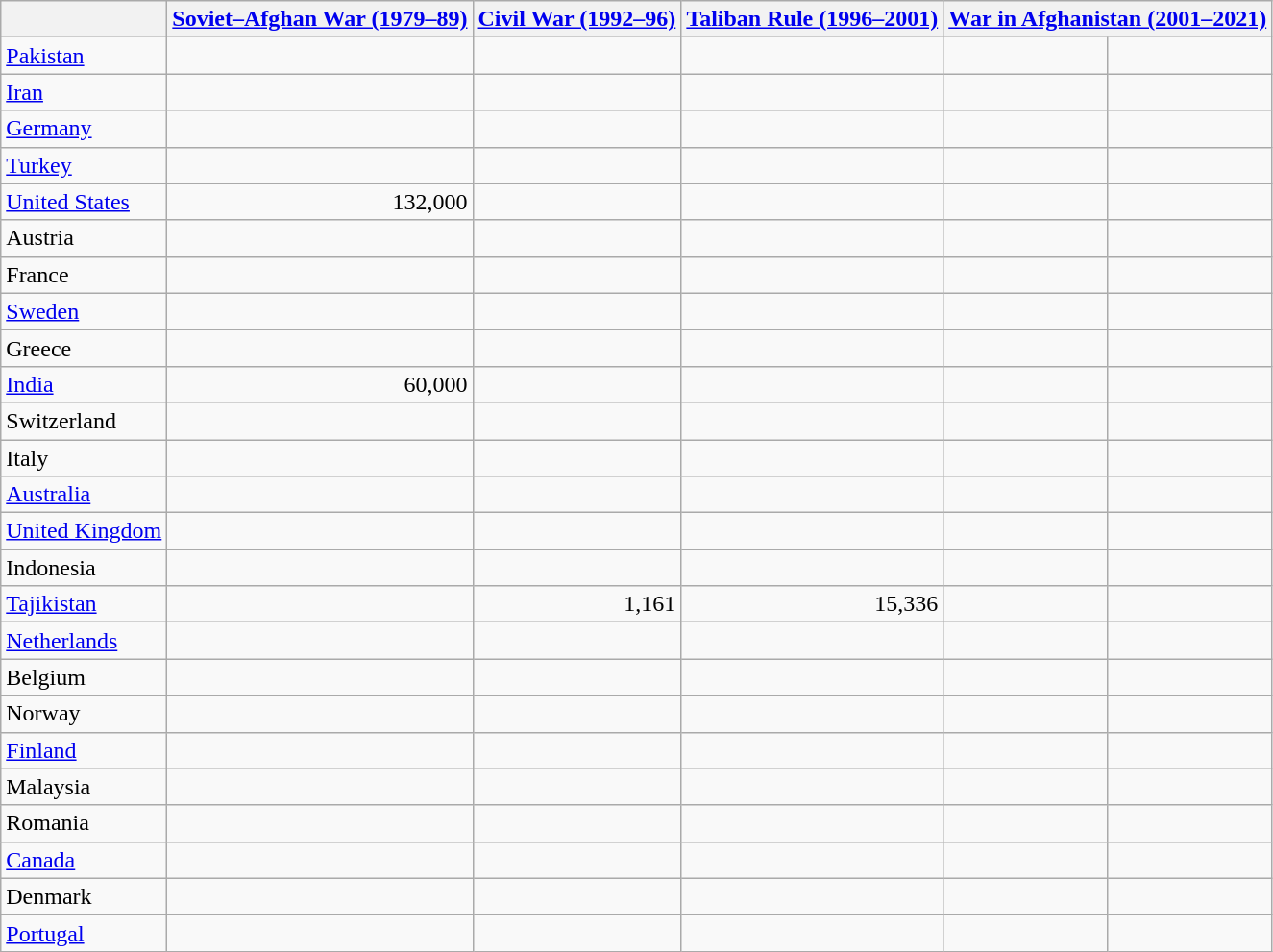<table class="wikitable sortable">
<tr>
<th></th>
<th><a href='#'>Soviet–Afghan War (1979–89)</a></th>
<th><a href='#'>Civil War (1992–96)</a></th>
<th><a href='#'>Taliban Rule (1996–2001)</a></th>
<th colspan="2"><a href='#'>War in Afghanistan (2001–2021)</a></th>
</tr>
<tr>
<td> <a href='#'>Pakistan</a></td>
<td align=right></td>
<td align=right></td>
<td></td>
<td align=right></td>
<td></td>
</tr>
<tr>
<td> <a href='#'>Iran</a></td>
<td align=right></td>
<td align=right></td>
<td></td>
<td align=right></td>
<td></td>
</tr>
<tr>
<td> <a href='#'>Germany</a></td>
<td align=right></td>
<td></td>
<td></td>
<td align=right></td>
<td></td>
</tr>
<tr>
<td> <a href='#'>Turkey</a></td>
<td align=right></td>
<td align=right></td>
<td align=right></td>
<td align=right></td>
<td></td>
</tr>
<tr>
<td> <a href='#'>United States</a></td>
<td align=right>132,000</td>
<td></td>
<td></td>
<td align=right></td>
<td></td>
</tr>
<tr>
<td> Austria</td>
<td align=right></td>
<td></td>
<td></td>
<td align=right></td>
<td></td>
</tr>
<tr>
<td> France</td>
<td align=right></td>
<td></td>
<td></td>
<td align=right></td>
<td></td>
</tr>
<tr>
<td> <a href='#'>Sweden</a></td>
<td align=right></td>
<td></td>
<td></td>
<td align=right></td>
<td></td>
</tr>
<tr>
<td> Greece</td>
<td align=right></td>
<td></td>
<td></td>
<td align=right></td>
<td></td>
</tr>
<tr>
<td> <a href='#'>India</a></td>
<td align=right>60,000</td>
<td></td>
<td></td>
<td align=right></td>
<td></td>
</tr>
<tr>
<td> Switzerland</td>
<td align=right></td>
<td></td>
<td></td>
<td align=right></td>
<td></td>
</tr>
<tr>
<td> Italy</td>
<td align=right></td>
<td></td>
<td></td>
<td align=right></td>
<td></td>
</tr>
<tr>
<td> <a href='#'>Australia</a></td>
<td align=right></td>
<td></td>
<td></td>
<td align=right></td>
<td></td>
</tr>
<tr>
<td> <a href='#'>United Kingdom</a></td>
<td align=right></td>
<td></td>
<td></td>
<td align=right></td>
<td></td>
</tr>
<tr>
<td> Indonesia</td>
<td align=right></td>
<td></td>
<td></td>
<td align=right></td>
<td></td>
</tr>
<tr>
<td> <a href='#'>Tajikistan</a></td>
<td align=right></td>
<td align=right>1,161 </td>
<td align=right>15,336 </td>
<td align=right></td>
<td></td>
</tr>
<tr>
<td> <a href='#'>Netherlands</a></td>
<td align=right></td>
<td></td>
<td></td>
<td align=right></td>
<td></td>
</tr>
<tr>
<td> Belgium</td>
<td align=right></td>
<td></td>
<td></td>
<td align=right></td>
<td></td>
</tr>
<tr>
<td> Norway</td>
<td align=right></td>
<td></td>
<td></td>
<td align=right></td>
<td></td>
</tr>
<tr>
<td> <a href='#'>Finland</a></td>
<td align=right></td>
<td></td>
<td></td>
<td align=right></td>
<td></td>
</tr>
<tr>
<td> Malaysia</td>
<td align=right></td>
<td></td>
<td></td>
<td align=right></td>
<td></td>
</tr>
<tr>
<td> Romania</td>
<td align=right></td>
<td></td>
<td></td>
<td align=right></td>
<td></td>
</tr>
<tr>
<td> <a href='#'>Canada</a></td>
<td align=right></td>
<td></td>
<td></td>
<td align=right></td>
<td></td>
</tr>
<tr>
<td> Denmark</td>
<td align=right></td>
<td></td>
<td></td>
<td align=right></td>
<td></td>
</tr>
<tr>
<td> <a href='#'>Portugal</a></td>
<td align=right></td>
<td></td>
<td></td>
<td align=right></td>
<td></td>
</tr>
</table>
